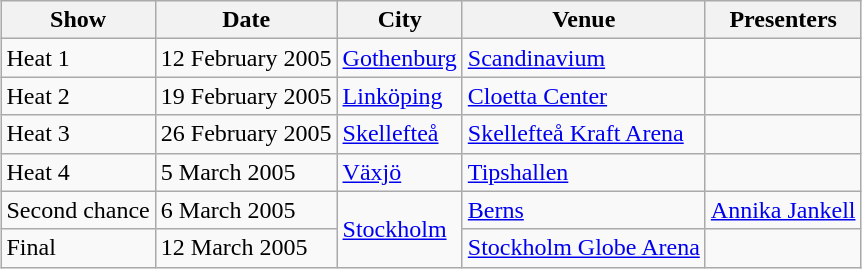<table class="wikitable" style="margin: 1em auto 1em auto;">
<tr>
<th>Show</th>
<th>Date</th>
<th>City</th>
<th>Venue</th>
<th>Presenters</th>
</tr>
<tr>
<td>Heat 1</td>
<td>12 February 2005</td>
<td><a href='#'>Gothenburg</a></td>
<td><a href='#'>Scandinavium</a></td>
<td></td>
</tr>
<tr>
<td>Heat 2</td>
<td>19 February 2005</td>
<td><a href='#'>Linköping</a></td>
<td><a href='#'>Cloetta Center</a></td>
<td></td>
</tr>
<tr>
<td>Heat 3</td>
<td>26 February 2005</td>
<td><a href='#'>Skellefteå</a></td>
<td><a href='#'>Skellefteå Kraft Arena</a></td>
<td></td>
</tr>
<tr>
<td>Heat 4</td>
<td>5 March 2005</td>
<td><a href='#'>Växjö</a></td>
<td><a href='#'>Tipshallen</a></td>
<td></td>
</tr>
<tr>
<td>Second chance</td>
<td>6 March 2005</td>
<td rowspan="2"><a href='#'>Stockholm</a></td>
<td><a href='#'>Berns</a></td>
<td><a href='#'>Annika Jankell</a></td>
</tr>
<tr>
<td>Final</td>
<td>12 March 2005</td>
<td><a href='#'>Stockholm Globe Arena</a></td>
<td></td>
</tr>
</table>
